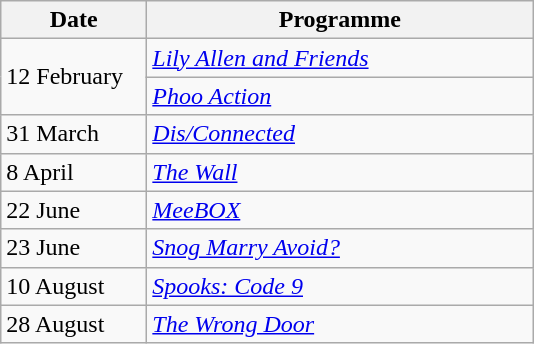<table class="wikitable">
<tr>
<th width=90>Date</th>
<th width=250>Programme</th>
</tr>
<tr>
<td rowspan=2>12 February</td>
<td><em><a href='#'>Lily Allen and Friends</a></em></td>
</tr>
<tr>
<td><em><a href='#'>Phoo Action</a></em></td>
</tr>
<tr>
<td>31 March</td>
<td><em><a href='#'>Dis/Connected</a></em></td>
</tr>
<tr>
<td>8 April</td>
<td><em><a href='#'>The Wall</a></em></td>
</tr>
<tr>
<td>22 June</td>
<td><em><a href='#'>MeeBOX</a></em></td>
</tr>
<tr>
<td>23 June</td>
<td><em><a href='#'>Snog Marry Avoid?</a></em></td>
</tr>
<tr>
<td>10 August</td>
<td><em><a href='#'>Spooks: Code 9</a></em></td>
</tr>
<tr>
<td>28 August</td>
<td><em><a href='#'>The Wrong Door</a></em></td>
</tr>
</table>
